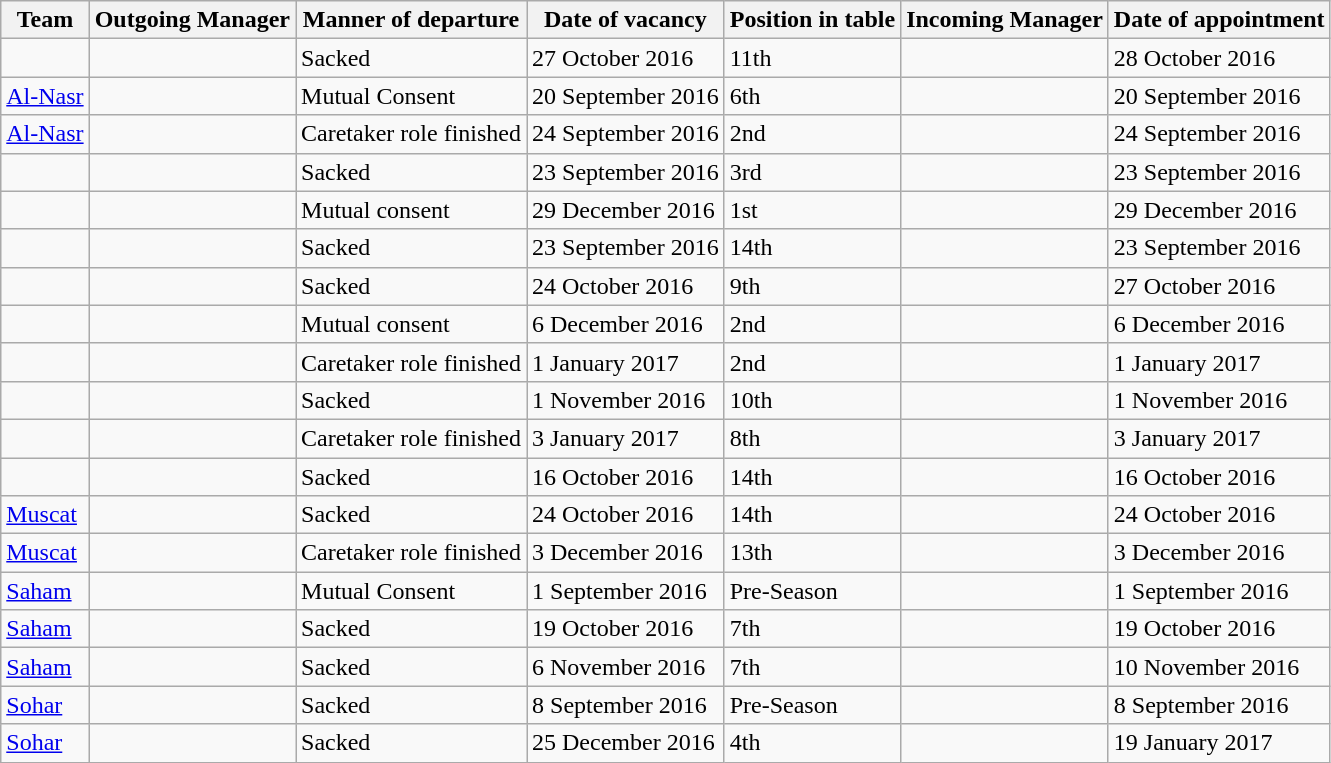<table class="wikitable sortable">
<tr>
<th>Team</th>
<th>Outgoing Manager</th>
<th>Manner of departure</th>
<th>Date of vacancy</th>
<th>Position in table</th>
<th>Incoming Manager</th>
<th>Date of appointment</th>
</tr>
<tr>
<td></td>
<td> </td>
<td>Sacked</td>
<td>27 October 2016</td>
<td>11th</td>
<td> </td>
<td>28 October 2016</td>
</tr>
<tr>
<td><a href='#'>Al-Nasr</a></td>
<td> </td>
<td>Mutual Consent</td>
<td>20 September 2016</td>
<td>6th</td>
<td> </td>
<td>20 September 2016</td>
</tr>
<tr>
<td><a href='#'>Al-Nasr</a></td>
<td> </td>
<td>Caretaker role finished</td>
<td>24 September 2016</td>
<td>2nd</td>
<td> </td>
<td>24 September 2016</td>
</tr>
<tr>
<td></td>
<td> </td>
<td>Sacked</td>
<td>23 September 2016</td>
<td>3rd</td>
<td> </td>
<td>23 September 2016</td>
</tr>
<tr>
<td></td>
<td> </td>
<td>Mutual consent</td>
<td>29 December 2016</td>
<td>1st</td>
<td> </td>
<td>29 December 2016</td>
</tr>
<tr>
<td></td>
<td> </td>
<td>Sacked</td>
<td>23 September 2016</td>
<td>14th</td>
<td> </td>
<td>23 September 2016</td>
</tr>
<tr>
<td></td>
<td> </td>
<td>Sacked</td>
<td>24 October 2016</td>
<td>9th</td>
<td> </td>
<td>27 October 2016</td>
</tr>
<tr>
<td></td>
<td> </td>
<td>Mutual consent</td>
<td>6 December 2016</td>
<td>2nd</td>
<td> </td>
<td>6 December 2016</td>
</tr>
<tr>
<td></td>
<td> </td>
<td>Caretaker role finished</td>
<td>1 January 2017</td>
<td>2nd</td>
<td> </td>
<td>1 January 2017</td>
</tr>
<tr>
<td></td>
<td> </td>
<td>Sacked</td>
<td>1 November 2016</td>
<td>10th</td>
<td> </td>
<td>1 November 2016</td>
</tr>
<tr>
<td></td>
<td> </td>
<td>Caretaker role finished</td>
<td>3 January 2017</td>
<td>8th</td>
<td> </td>
<td>3 January 2017</td>
</tr>
<tr>
<td></td>
<td> </td>
<td>Sacked</td>
<td>16 October 2016</td>
<td>14th</td>
<td> </td>
<td>16 October 2016</td>
</tr>
<tr>
<td><a href='#'>Muscat</a></td>
<td> </td>
<td>Sacked</td>
<td>24 October 2016</td>
<td>14th</td>
<td> </td>
<td>24 October 2016</td>
</tr>
<tr>
<td><a href='#'>Muscat</a></td>
<td> </td>
<td>Caretaker role finished</td>
<td>3 December 2016</td>
<td>13th</td>
<td> </td>
<td>3 December 2016</td>
</tr>
<tr>
<td><a href='#'>Saham</a></td>
<td> </td>
<td>Mutual Consent</td>
<td>1 September 2016</td>
<td>Pre-Season</td>
<td> </td>
<td>1 September 2016</td>
</tr>
<tr>
<td><a href='#'>Saham</a></td>
<td> </td>
<td>Sacked</td>
<td>19 October 2016</td>
<td>7th</td>
<td> </td>
<td>19 October 2016</td>
</tr>
<tr>
<td><a href='#'>Saham</a></td>
<td> </td>
<td>Sacked</td>
<td>6 November 2016</td>
<td>7th</td>
<td> </td>
<td>10 November 2016</td>
</tr>
<tr>
<td><a href='#'>Sohar</a></td>
<td> </td>
<td>Sacked</td>
<td>8 September 2016</td>
<td>Pre-Season</td>
<td> </td>
<td>8 September 2016</td>
</tr>
<tr>
<td><a href='#'>Sohar</a></td>
<td> </td>
<td>Sacked</td>
<td>25 December 2016</td>
<td>4th</td>
<td> </td>
<td>19 January 2017</td>
</tr>
</table>
